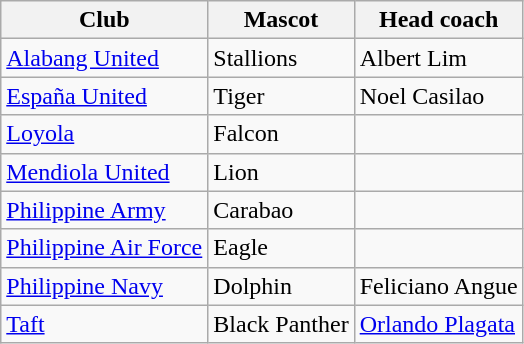<table class="wikitable sortable" style="text-align:left">
<tr>
<th>Club</th>
<th>Mascot</th>
<th>Head coach</th>
</tr>
<tr>
<td><a href='#'>Alabang United</a></td>
<td>Stallions</td>
<td>Albert Lim</td>
</tr>
<tr>
<td><a href='#'>España United</a></td>
<td>Tiger</td>
<td>Noel Casilao</td>
</tr>
<tr>
<td><a href='#'>Loyola</a></td>
<td>Falcon</td>
<td></td>
</tr>
<tr>
<td><a href='#'>Mendiola United</a></td>
<td>Lion</td>
<td></td>
</tr>
<tr>
<td><a href='#'>Philippine Army</a></td>
<td>Carabao</td>
<td></td>
</tr>
<tr>
<td><a href='#'>Philippine Air Force</a></td>
<td>Eagle</td>
<td></td>
</tr>
<tr>
<td><a href='#'>Philippine Navy</a></td>
<td>Dolphin</td>
<td>Feliciano Angue</td>
</tr>
<tr>
<td><a href='#'>Taft</a></td>
<td>Black Panther</td>
<td><a href='#'>Orlando Plagata</a></td>
</tr>
</table>
